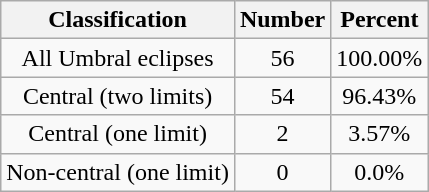<table class="wikitable sortable">
<tr align=center>
<th>Classification</th>
<th>Number</th>
<th>Percent</th>
</tr>
<tr align=center>
<td>All Umbral eclipses</td>
<td>56</td>
<td>100.00%</td>
</tr>
<tr align=center>
<td>Central (two limits)</td>
<td>54</td>
<td>96.43%</td>
</tr>
<tr align=center>
<td>Central (one limit)</td>
<td>2</td>
<td>3.57%</td>
</tr>
<tr align=center>
<td>Non-central (one limit)</td>
<td>0</td>
<td>0.0%</td>
</tr>
</table>
